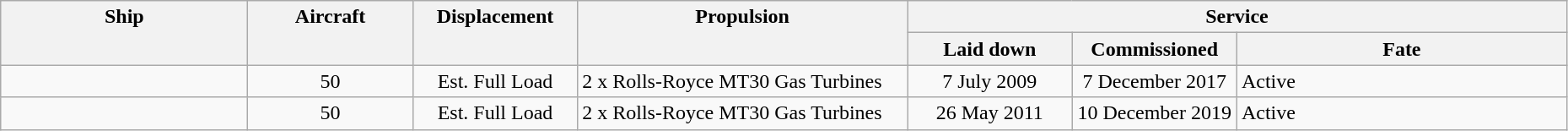<table class="wikitable" style="width:98%;">
<tr valign="top"|- valign="top">
<th style="width:15%; text-align:center;" rowspan="2">Ship</th>
<th style="width:10%; text-align:center;" rowspan="2">Aircraft</th>
<th style="width:10%; text-align:center;" rowspan="2">Displacement</th>
<th style="width:20%; text-align:center;" rowspan="2">Propulsion</th>
<th style="width:40%; text-align:center;" colspan="3">Service</th>
</tr>
<tr valign="top">
<th style="width:10%; text-align:center;">Laid down</th>
<th style="width:10%; text-align:center;">Commissioned</th>
<th style="width:20%; text-align:center;">Fate</th>
</tr>
<tr valign="top">
<td align= left></td>
<td style="text-align:center;">50<br></td>
<td style="text-align:center;">Est.  Full Load</td>
<td align= left>2 x Rolls-Royce MT30 Gas Turbines<br></td>
<td style="text-align:center;">7 July 2009</td>
<td style="text-align:center;">7 December 2017</td>
<td align= left>Active</td>
</tr>
<tr valign="top">
<td align= left></td>
<td style="text-align:center;">50<br></td>
<td style="text-align:center;">Est.  Full Load</td>
<td align= left>2 x Rolls-Royce MT30 Gas Turbines<br></td>
<td style="text-align:center;">26 May 2011</td>
<td style="text-align:center;">10 December 2019</td>
<td align= left>Active</td>
</tr>
</table>
